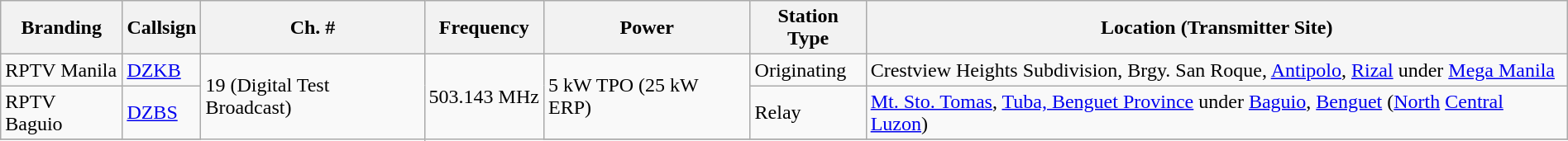<table class="wikitable" style="width:100%" style="text-align:center;">
<tr>
<th>Branding</th>
<th>Callsign</th>
<th>Ch. #</th>
<th>Frequency</th>
<th>Power</th>
<th class="unsortable">Station Type</th>
<th class="unsortable">Location (Transmitter Site)</th>
</tr>
<tr>
<td>RPTV Manila</td>
<td><a href='#'>DZKB</a></td>
<td rowspan="4">19  (Digital Test Broadcast)</td>
<td rowspan="4">503.143 MHz</td>
<td rowspan="2">5 kW TPO (25 kW ERP)</td>
<td>Originating</td>
<td>Crestview Heights Subdivision, Brgy. San Roque, <a href='#'>Antipolo</a>, <a href='#'>Rizal</a> under <a href='#'>Mega Manila</a></td>
</tr>
<tr>
<td>RPTV Baguio</td>
<td><a href='#'>DZBS</a></td>
<td>Relay</td>
<td><a href='#'>Mt. Sto. Tomas</a>, <a href='#'>Tuba, Benguet Province</a> under <a href='#'>Baguio</a>, <a href='#'>Benguet</a> (<a href='#'>North</a> <a href='#'>Central Luzon</a>)</td>
</tr>
<tr>
</tr>
</table>
